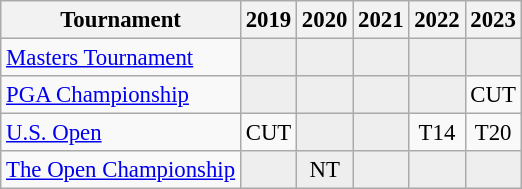<table class="wikitable" style="font-size:95%;text-align:center;">
<tr>
<th>Tournament</th>
<th>2019</th>
<th>2020</th>
<th>2021</th>
<th>2022</th>
<th>2023</th>
</tr>
<tr>
<td align=left><a href='#'>Masters Tournament</a></td>
<td style="background:#eeeeee;"></td>
<td style="background:#eeeeee;"></td>
<td style="background:#eeeeee;"></td>
<td style="background:#eeeeee;"></td>
<td style="background:#eeeeee;"></td>
</tr>
<tr>
<td align=left><a href='#'>PGA Championship</a></td>
<td style="background:#eeeeee;"></td>
<td style="background:#eeeeee;"></td>
<td style="background:#eeeeee;"></td>
<td style="background:#eeeeee;"></td>
<td>CUT</td>
</tr>
<tr>
<td align=left><a href='#'>U.S. Open</a></td>
<td>CUT</td>
<td style="background:#eeeeee;"></td>
<td style="background:#eeeeee;"></td>
<td>T14</td>
<td>T20</td>
</tr>
<tr>
<td align=left><a href='#'>The Open Championship</a></td>
<td style="background:#eeeeee;"></td>
<td style="background:#eeeeee;">NT</td>
<td style="background:#eeeeee;"></td>
<td style="background:#eeeeee;"></td>
<td style="background:#eeeeee;"></td>
</tr>
</table>
